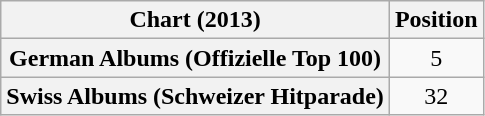<table class="wikitable sortable plainrowheaders" style="text-align:center">
<tr>
<th scope="col">Chart (2013)</th>
<th scope="col">Position</th>
</tr>
<tr>
<th scope="row">German Albums (Offizielle Top 100)</th>
<td>5</td>
</tr>
<tr>
<th scope="row">Swiss Albums (Schweizer Hitparade)</th>
<td>32</td>
</tr>
</table>
